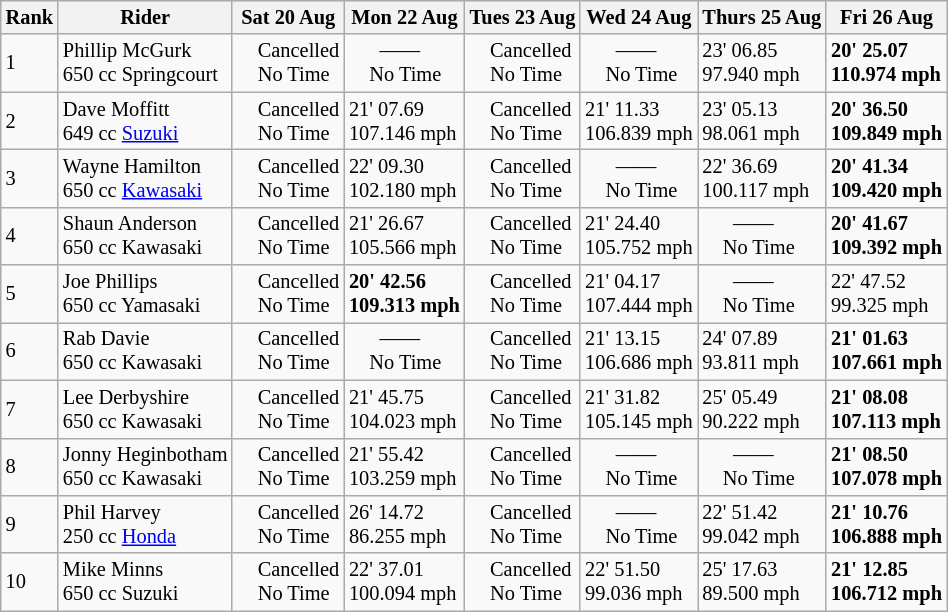<table class="wikitable" style="font-size: 85%;">
<tr style="background:#efefef;">
<th>Rank</th>
<th>Rider</th>
<th>Sat 20 Aug</th>
<th>Mon 22 Aug</th>
<th>Tues 23 Aug</th>
<th>Wed 24 Aug</th>
<th>Thurs 25 Aug</th>
<th>Fri 26 Aug</th>
</tr>
<tr>
<td>1</td>
<td> Phillip McGurk <br> 650 cc Springcourt</td>
<td>    Cancelled <br>     No Time</td>
<td>      ——<br>    No Time</td>
<td>    Cancelled <br>     No Time</td>
<td>      ——<br>    No Time</td>
<td>23' 06.85 <br> 97.940 mph</td>
<td><strong>20' 25.07 <br> 110.974 mph</strong></td>
</tr>
<tr>
<td>2</td>
<td> Dave Moffitt <br> 649 cc <a href='#'>Suzuki</a></td>
<td>    Cancelled <br>     No Time</td>
<td>21' 07.69 <br> 107.146 mph</td>
<td>    Cancelled <br>     No Time</td>
<td>21' 11.33 <br> 106.839 mph</td>
<td>23' 05.13 <br> 98.061 mph</td>
<td><strong>20' 36.50 <br> 109.849 mph</strong></td>
</tr>
<tr>
<td>3</td>
<td> Wayne Hamilton <br> 650 cc <a href='#'>Kawasaki</a></td>
<td>    Cancelled <br>     No Time</td>
<td>22' 09.30 <br> 102.180 mph</td>
<td>    Cancelled <br>     No Time</td>
<td>      ——<br>    No Time</td>
<td>22' 36.69 <br> 100.117 mph</td>
<td><strong>20' 41.34 <br> 109.420 mph</strong></td>
</tr>
<tr>
<td>4</td>
<td> Shaun Anderson <br> 650 cc Kawasaki</td>
<td>    Cancelled <br>     No Time</td>
<td>21' 26.67 <br> 105.566 mph</td>
<td>    Cancelled <br>     No Time</td>
<td>21' 24.40 <br> 105.752 mph</td>
<td>      ——<br>    No Time</td>
<td><strong>20' 41.67 <br> 109.392 mph</strong></td>
</tr>
<tr>
<td>5</td>
<td> Joe Phillips <br> 650 cc Yamasaki</td>
<td>    Cancelled <br>     No Time</td>
<td><strong>20' 42.56 <br> 109.313 mph</strong></td>
<td>    Cancelled <br>     No Time</td>
<td>21' 04.17 <br> 107.444 mph</td>
<td>      ——<br>    No Time</td>
<td>22' 47.52 <br> 99.325 mph</td>
</tr>
<tr>
<td>6</td>
<td> Rab Davie <br> 650 cc Kawasaki</td>
<td>    Cancelled <br>     No Time</td>
<td>      ——<br>    No Time</td>
<td>    Cancelled <br>     No Time</td>
<td>21' 13.15 <br> 106.686 mph</td>
<td>24' 07.89 <br> 93.811 mph</td>
<td><strong>21' 01.63 <br> 107.661 mph</strong></td>
</tr>
<tr>
<td>7</td>
<td> Lee Derbyshire <br> 650 cc Kawasaki</td>
<td>    Cancelled <br>     No Time</td>
<td>21' 45.75 <br> 104.023 mph</td>
<td>    Cancelled <br>     No Time</td>
<td>21' 31.82 <br> 105.145 mph</td>
<td>25' 05.49 <br> 90.222 mph</td>
<td><strong>21' 08.08 <br> 107.113 mph</strong></td>
</tr>
<tr>
<td>8</td>
<td> Jonny Heginbotham <br> 650 cc Kawasaki</td>
<td>    Cancelled <br>     No Time</td>
<td>21' 55.42 <br> 103.259 mph</td>
<td>    Cancelled <br>     No Time</td>
<td>      ——<br>    No Time</td>
<td>      ——<br>    No Time</td>
<td><strong>21' 08.50 <br> 107.078 mph</strong></td>
</tr>
<tr>
<td>9</td>
<td> Phil Harvey <br> 250 cc <a href='#'>Honda</a></td>
<td>    Cancelled <br>     No Time</td>
<td>26' 14.72 <br> 86.255 mph</td>
<td>    Cancelled <br>     No Time</td>
<td>      ——<br>    No Time</td>
<td>22' 51.42 <br> 99.042 mph</td>
<td><strong>21' 10.76 <br> 106.888 mph</strong></td>
</tr>
<tr>
<td>10</td>
<td> Mike Minns<br> 650 cc Suzuki</td>
<td>    Cancelled <br>     No Time</td>
<td>22' 37.01 <br> 100.094 mph</td>
<td>    Cancelled <br>     No Time</td>
<td>22' 51.50 <br> 99.036 mph</td>
<td>25' 17.63 <br> 89.500 mph</td>
<td><strong>21' 12.85 <br> 106.712 mph</strong></td>
</tr>
</table>
